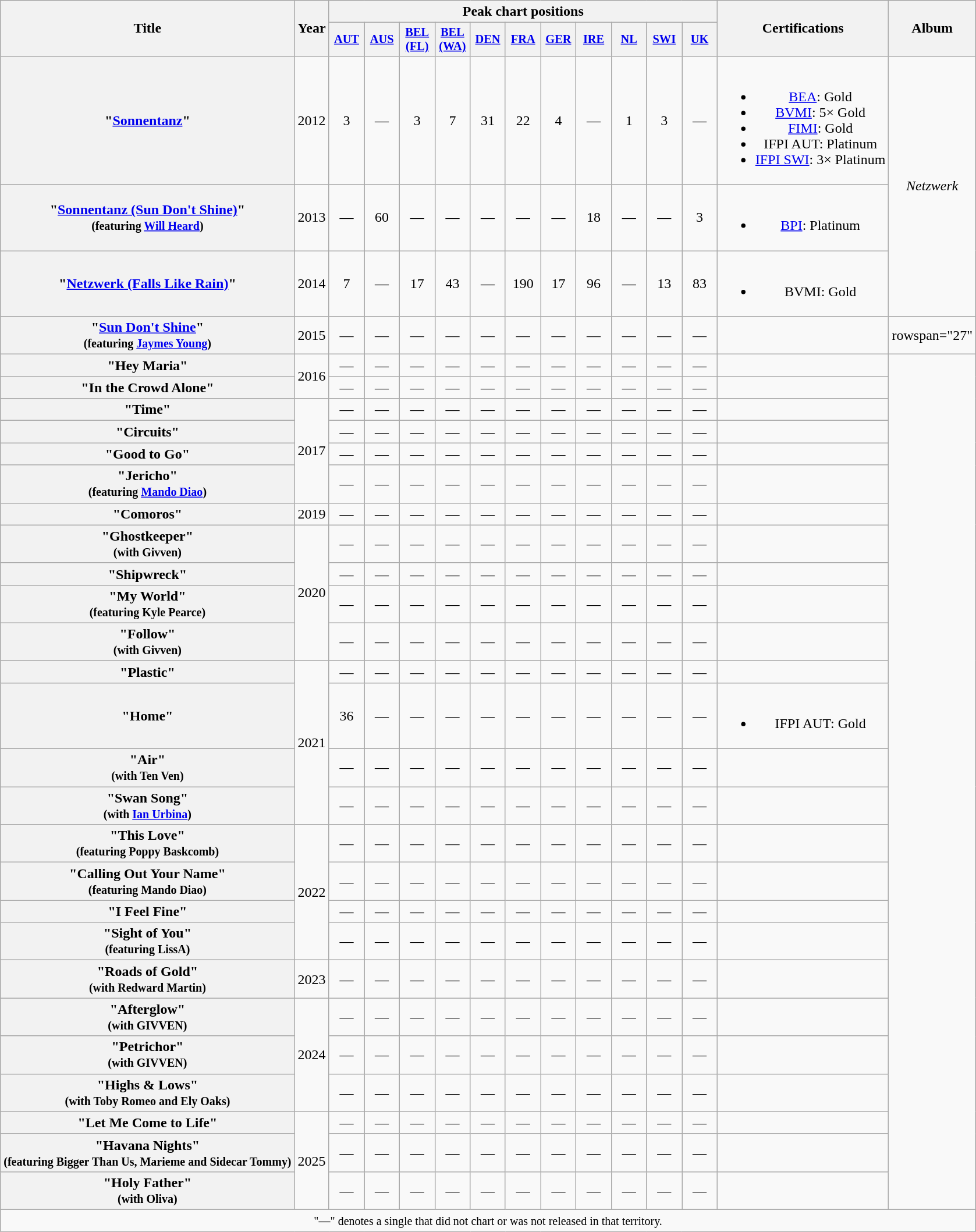<table class="wikitable plainrowheaders" style="text-align:center;">
<tr>
<th rowspan="2" scope="col">Title</th>
<th scope="col" rowspan="2">Year</th>
<th colspan="11">Peak chart positions</th>
<th scope="col" rowspan="2">Certifications</th>
<th scope="col" rowspan="2">Album</th>
</tr>
<tr>
<th scope="col" style="width:2.5em;font-size:85%;"><a href='#'>AUT</a><br></th>
<th scope="col" style="width:2.5em;font-size:85%;"><a href='#'>AUS</a><br></th>
<th scope="col" style="width:2.5em;font-size:85%;"><a href='#'>BEL (FL)</a><br></th>
<th scope="col" style="width:2.5em;font-size:85%;"><a href='#'>BEL (WA)</a><br></th>
<th scope="col" style="width:2.5em;font-size:85%;"><a href='#'>DEN</a><br></th>
<th scope="col" style="width:2.5em;font-size:85%;"><a href='#'>FRA</a><br></th>
<th scope="col" style="width:2.5em;font-size:85%;"><a href='#'>GER</a><br></th>
<th scope="col" style="width:2.5em;font-size:85%;"><a href='#'>IRE</a><br></th>
<th scope="col" style="width:2.5em;font-size:85%;"><a href='#'>NL</a><br></th>
<th scope="col" style="width:2.5em;font-size:85%;"><a href='#'>SWI</a><br></th>
<th scope="col" style="width:2.5em;font-size:85%;"><a href='#'>UK</a><br></th>
</tr>
<tr>
<th scope="row">"<a href='#'>Sonnentanz</a>"</th>
<td>2012</td>
<td>3</td>
<td>—</td>
<td>3</td>
<td>7</td>
<td>31</td>
<td>22</td>
<td>4</td>
<td>—</td>
<td>1</td>
<td>3</td>
<td>—</td>
<td><br><ul><li><a href='#'>BEA</a>: Gold</li><li><a href='#'>BVMI</a>: 5× Gold</li><li><a href='#'>FIMI</a>: Gold</li><li>IFPI AUT: Platinum</li><li><a href='#'>IFPI SWI</a>: 3× Platinum</li></ul></td>
<td rowspan="3"><em>Netzwerk</em></td>
</tr>
<tr>
<th scope="row">"<a href='#'>Sonnentanz (Sun Don't Shine)</a>"<br><small>(featuring <a href='#'>Will Heard</a>)</small></th>
<td>2013</td>
<td>—</td>
<td>60</td>
<td>—</td>
<td>—</td>
<td>—</td>
<td>—</td>
<td>—</td>
<td>18</td>
<td>—</td>
<td>—</td>
<td>3</td>
<td><br><ul><li><a href='#'>BPI</a>: Platinum</li></ul></td>
</tr>
<tr>
<th scope="row">"<a href='#'>Netzwerk (Falls Like Rain)</a>"</th>
<td>2014</td>
<td>7</td>
<td>—</td>
<td>17</td>
<td>43</td>
<td>—</td>
<td>190</td>
<td>17</td>
<td>96</td>
<td>—</td>
<td>13</td>
<td>83</td>
<td><br><ul><li>BVMI: Gold</li></ul></td>
</tr>
<tr>
<th scope="row">"<a href='#'>Sun Don't Shine</a>"<br><small>(featuring <a href='#'>Jaymes Young</a>)</small></th>
<td>2015</td>
<td>—</td>
<td>—</td>
<td>—</td>
<td>—</td>
<td>—</td>
<td>—</td>
<td>—</td>
<td>—</td>
<td>—</td>
<td>—</td>
<td>—</td>
<td></td>
<td>rowspan="27" </td>
</tr>
<tr>
<th scope="row">"Hey Maria"</th>
<td rowspan="2">2016</td>
<td>—</td>
<td>—</td>
<td>—</td>
<td>—</td>
<td>—</td>
<td>—</td>
<td>—</td>
<td>—</td>
<td>—</td>
<td>—</td>
<td>—</td>
<td></td>
</tr>
<tr>
<th scope="row">"In the Crowd Alone"</th>
<td>—</td>
<td>—</td>
<td>—</td>
<td>—</td>
<td>—</td>
<td>—</td>
<td>—</td>
<td>—</td>
<td>—</td>
<td>—</td>
<td>—</td>
<td></td>
</tr>
<tr>
<th scope="row">"Time"</th>
<td rowspan="4">2017</td>
<td>—</td>
<td>—</td>
<td>—</td>
<td>—</td>
<td>—</td>
<td>—</td>
<td>—</td>
<td>—</td>
<td>—</td>
<td>—</td>
<td>—</td>
<td></td>
</tr>
<tr>
<th scope="row">"Circuits"</th>
<td>—</td>
<td>—</td>
<td>—</td>
<td>—</td>
<td>—</td>
<td>—</td>
<td>—</td>
<td>—</td>
<td>—</td>
<td>—</td>
<td>—</td>
<td></td>
</tr>
<tr>
<th scope="row">"Good to Go"</th>
<td>—</td>
<td>—</td>
<td>—</td>
<td>—</td>
<td>—</td>
<td>—</td>
<td>—</td>
<td>—</td>
<td>—</td>
<td>—</td>
<td>—</td>
<td></td>
</tr>
<tr>
<th scope="row">"Jericho"<br><small>(featuring <a href='#'>Mando Diao</a>)</small></th>
<td>—</td>
<td>—</td>
<td>—</td>
<td>—</td>
<td>—</td>
<td>—</td>
<td>—</td>
<td>—</td>
<td>—</td>
<td>—</td>
<td>—</td>
<td></td>
</tr>
<tr>
<th scope="row">"Comoros"</th>
<td>2019</td>
<td>—</td>
<td>—</td>
<td>—</td>
<td>—</td>
<td>—</td>
<td>—</td>
<td>—</td>
<td>—</td>
<td>—</td>
<td>—</td>
<td>—</td>
<td></td>
</tr>
<tr>
<th scope="row">"Ghostkeeper"<br><small>(with Givven)</small></th>
<td rowspan="4">2020</td>
<td>—</td>
<td>—</td>
<td>—</td>
<td>—</td>
<td>—</td>
<td>—</td>
<td>—</td>
<td>—</td>
<td>—</td>
<td>—</td>
<td>—</td>
<td></td>
</tr>
<tr>
<th scope="row">"Shipwreck"</th>
<td>—</td>
<td>—</td>
<td>—</td>
<td>—</td>
<td>—</td>
<td>—</td>
<td>—</td>
<td>—</td>
<td>—</td>
<td>—</td>
<td>—</td>
<td></td>
</tr>
<tr>
<th scope="row">"My World"<br><small>(featuring Kyle Pearce)</small></th>
<td>—</td>
<td>—</td>
<td>—</td>
<td>—</td>
<td>—</td>
<td>—</td>
<td>—</td>
<td>—</td>
<td>—</td>
<td>—</td>
<td>—</td>
<td></td>
</tr>
<tr>
<th scope="row">"Follow"<br><small>(with Givven)</small></th>
<td>—</td>
<td>—</td>
<td>—</td>
<td>—</td>
<td>—</td>
<td>—</td>
<td>—</td>
<td>—</td>
<td>—</td>
<td>—</td>
<td>—</td>
<td></td>
</tr>
<tr>
<th scope="row">"Plastic"</th>
<td rowspan="4">2021</td>
<td>—</td>
<td>—</td>
<td>—</td>
<td>—</td>
<td>—</td>
<td>—</td>
<td>—</td>
<td>—</td>
<td>—</td>
<td>—</td>
<td>—</td>
<td></td>
</tr>
<tr>
<th scope="row">"Home"</th>
<td>36</td>
<td>—</td>
<td>—</td>
<td>—</td>
<td>—</td>
<td>—</td>
<td>—</td>
<td>—</td>
<td>—</td>
<td>—</td>
<td>—</td>
<td><br><ul><li>IFPI AUT: Gold</li></ul></td>
</tr>
<tr>
<th scope="row">"Air"<br><small>(with Ten Ven)</small></th>
<td>—</td>
<td>—</td>
<td>—</td>
<td>—</td>
<td>—</td>
<td>—</td>
<td>—</td>
<td>—</td>
<td>—</td>
<td>—</td>
<td>—</td>
<td></td>
</tr>
<tr>
<th scope="row">"Swan Song"<br><small>(with <a href='#'>Ian Urbina</a>)</small></th>
<td>—</td>
<td>—</td>
<td>—</td>
<td>—</td>
<td>—</td>
<td>—</td>
<td>—</td>
<td>—</td>
<td>—</td>
<td>—</td>
<td>—</td>
<td></td>
</tr>
<tr>
<th scope="row">"This Love"<br><small>(featuring Poppy Baskcomb)</small></th>
<td rowspan="4">2022</td>
<td>—</td>
<td>—</td>
<td>—</td>
<td>—</td>
<td>—</td>
<td>—</td>
<td>—</td>
<td>—</td>
<td>—</td>
<td>—</td>
<td>—</td>
<td></td>
</tr>
<tr>
<th scope="row">"Calling Out Your Name"<br><small>(featuring Mando Diao)</small></th>
<td>—</td>
<td>—</td>
<td>—</td>
<td>—</td>
<td>—</td>
<td>—</td>
<td>—</td>
<td>—</td>
<td>—</td>
<td>—</td>
<td>—</td>
<td></td>
</tr>
<tr>
<th scope="row">"I Feel Fine"</th>
<td>—</td>
<td>—</td>
<td>—</td>
<td>—</td>
<td>—</td>
<td>—</td>
<td>—</td>
<td>—</td>
<td>—</td>
<td>—</td>
<td>—</td>
<td></td>
</tr>
<tr>
<th scope="row">"Sight of You"<br><small>(featuring LissA)</small></th>
<td>—</td>
<td>—</td>
<td>—</td>
<td>—</td>
<td>—</td>
<td>—</td>
<td>—</td>
<td>—</td>
<td>—</td>
<td>—</td>
<td>—</td>
<td></td>
</tr>
<tr>
<th scope="row">"Roads of Gold"<br><small>(with Redward Martin)</small></th>
<td>2023</td>
<td>—</td>
<td>—</td>
<td>—</td>
<td>—</td>
<td>—</td>
<td>—</td>
<td>—</td>
<td>—</td>
<td>—</td>
<td>—</td>
<td>—</td>
<td></td>
</tr>
<tr>
<th scope="row">"Afterglow"<br><small>(with GIVVEN)</small></th>
<td rowspan="3">2024</td>
<td>—</td>
<td>—</td>
<td>—</td>
<td>—</td>
<td>—</td>
<td>—</td>
<td>—</td>
<td>—</td>
<td>—</td>
<td>—</td>
<td>—</td>
<td></td>
</tr>
<tr>
<th scope="row">"Petrichor"<br><small>(with GIVVEN)</small></th>
<td>—</td>
<td>—</td>
<td>—</td>
<td>—</td>
<td>—</td>
<td>—</td>
<td>—</td>
<td>—</td>
<td>—</td>
<td>—</td>
<td>—</td>
<td></td>
</tr>
<tr>
<th scope="row">"Highs & Lows"<br><small>(with Toby Romeo and Ely Oaks)</small></th>
<td>—</td>
<td>—</td>
<td>—</td>
<td>—</td>
<td>—</td>
<td>—</td>
<td>—</td>
<td>—</td>
<td>—</td>
<td>—</td>
<td>—</td>
<td></td>
</tr>
<tr>
<th scope="row">"Let Me Come to Life"</th>
<td rowspan="3">2025</td>
<td>—</td>
<td>—</td>
<td>—</td>
<td>—</td>
<td>—</td>
<td>—</td>
<td>—</td>
<td>—</td>
<td>—</td>
<td>—</td>
<td>—</td>
<td></td>
</tr>
<tr>
<th scope="row">"Havana Nights"<br><small>(featuring Bigger Than Us, Marieme and Sidecar Tommy)</small></th>
<td>—</td>
<td>—</td>
<td>—</td>
<td>—</td>
<td>—</td>
<td>—</td>
<td>—</td>
<td>—</td>
<td>—</td>
<td>—</td>
<td>—</td>
<td></td>
</tr>
<tr>
<th scope="row">"Holy Father"<br><small>(with Oliva)</small></th>
<td>—</td>
<td>—</td>
<td>—</td>
<td>—</td>
<td>—</td>
<td>—</td>
<td>—</td>
<td>—</td>
<td>—</td>
<td>—</td>
<td>—</td>
<td></td>
</tr>
<tr>
<td colspan="19"><small>"—" denotes a single that did not chart or was not released in that territory.</small></td>
</tr>
</table>
